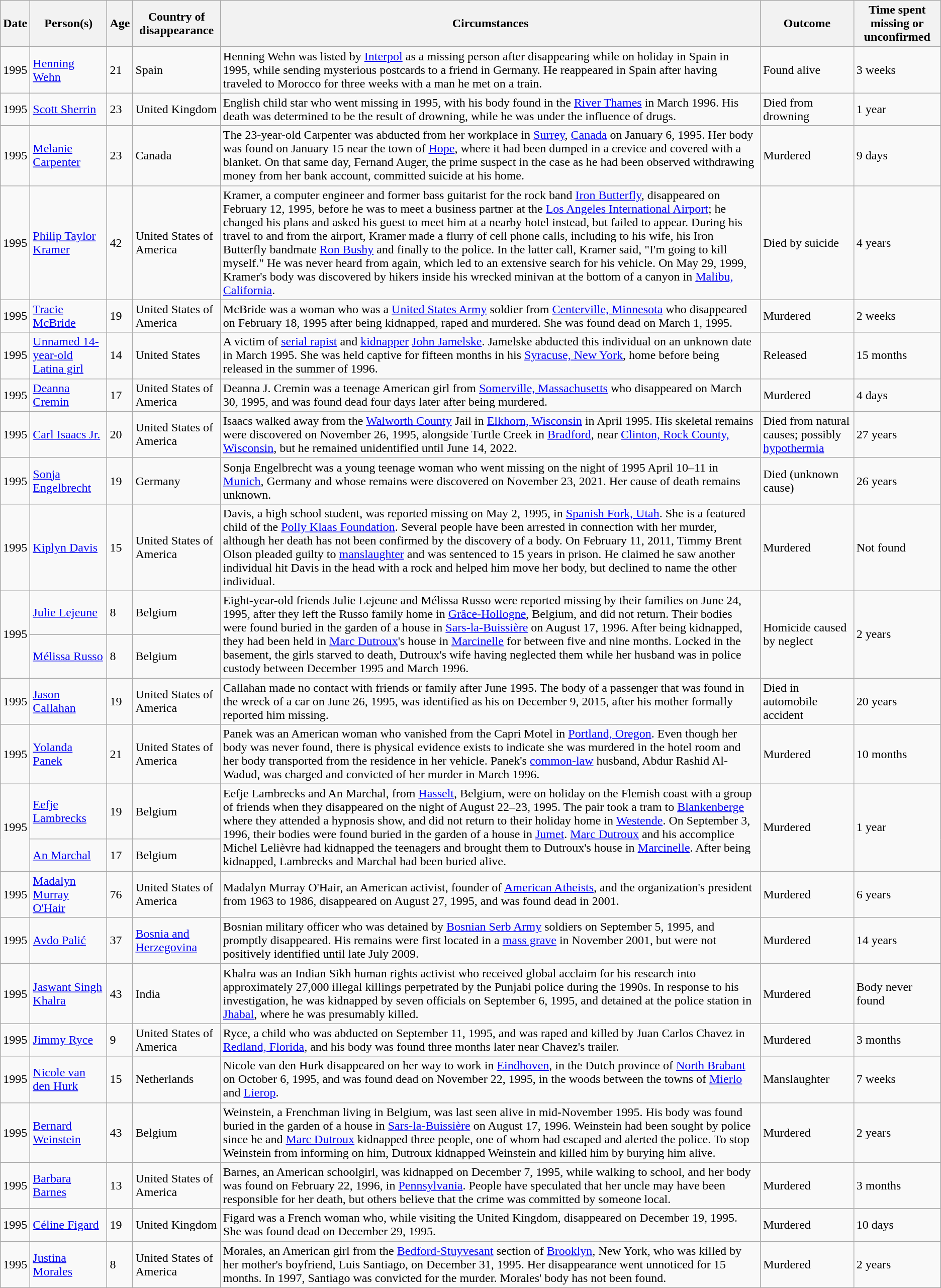<table class="wikitable sortable zebra">
<tr>
<th data-sort-type="isoDate">Date</th>
<th data-sort-type="text">Person(s)</th>
<th data-sort-type="text">Age</th>
<th>Country of disappearance</th>
<th class="unsortable">Circumstances</th>
<th data-sort-type="text">Outcome</th>
<th data-sort-type="value">Time spent missing or unconfirmed</th>
</tr>
<tr>
<td data-sort-value="1995-01-01">1995</td>
<td><a href='#'>Henning Wehn</a></td>
<td data-sort-value="021">21</td>
<td>Spain</td>
<td>Henning Wehn was listed by <a href='#'>Interpol</a> as a missing person after disappearing while on holiday in Spain in 1995, while sending mysterious postcards to a friend in Germany. He reappeared in Spain after having traveled to Morocco for three weeks with a man he met on a train.</td>
<td>Found alive</td>
<td>3 weeks</td>
</tr>
<tr>
<td>1995</td>
<td><a href='#'>Scott Sherrin</a></td>
<td data-sort-value="023">23</td>
<td>United Kingdom</td>
<td>English child star who went missing in 1995, with his body found in the <a href='#'>River Thames</a> in March 1996. His death was determined to be the result of drowning, while he was under the influence of drugs.</td>
<td>Died from drowning</td>
<td>1 year</td>
</tr>
<tr>
<td>1995</td>
<td><a href='#'>Melanie Carpenter</a></td>
<td data-sort-value="023">23</td>
<td>Canada</td>
<td>The 23-year-old Carpenter was abducted from her workplace in <a href='#'>Surrey</a>, <a href='#'>Canada</a> on January 6, 1995. Her body was found on January 15 near the town of <a href='#'>Hope</a>, where it had been dumped in a crevice and covered with a blanket. On that same day, Fernand Auger, the prime suspect in the case as he had been observed withdrawing money from her bank account, committed suicide at his home.</td>
<td>Murdered</td>
<td>9 days</td>
</tr>
<tr>
<td data-sort-value="1995-02-12">1995</td>
<td><a href='#'>Philip Taylor Kramer</a></td>
<td data-sort-value="042">42</td>
<td>United States of America</td>
<td>Kramer, a computer engineer and former bass guitarist for the rock band <a href='#'>Iron Butterfly</a>, disappeared on February 12, 1995, before he was to meet a business partner at the <a href='#'>Los Angeles International Airport</a>; he changed his plans and asked his guest to meet him at a nearby hotel instead, but failed to appear. During his travel to and from the airport, Kramer made a flurry of cell phone calls, including to his wife, his Iron Butterfly bandmate <a href='#'>Ron Bushy</a> and finally to the police. In the latter call, Kramer said, "I'm going to kill myself." He was never heard from again, which led to an extensive search for his vehicle. On May 29, 1999, Kramer's body was discovered by hikers inside his wrecked minivan at the bottom of a canyon in <a href='#'>Malibu, California</a>.</td>
<td>Died by suicide</td>
<td>4 years</td>
</tr>
<tr>
<td data-sort-value="1995-02-18">1995</td>
<td><a href='#'>Tracie McBride</a></td>
<td data-sort-value="019">19</td>
<td>United States of America</td>
<td>McBride was a woman who was a <a href='#'>United States Army</a> soldier from <a href='#'>Centerville, Minnesota</a> who disappeared on February 18, 1995 after being kidnapped, raped and murdered. She was found dead on March 1, 1995.</td>
<td>Murdered</td>
<td>2 weeks</td>
</tr>
<tr>
<td data-sort-value="1995-03-01">1995</td>
<td><a href='#'>Unnamed 14-year-old Latina girl</a></td>
<td data-sort-value="014">14</td>
<td>United States</td>
<td>A victim of <a href='#'>serial rapist</a> and <a href='#'>kidnapper</a> <a href='#'>John Jamelske</a>. Jamelske abducted this individual on an unknown date in March 1995. She was held captive for fifteen months in his <a href='#'>Syracuse, New York</a>, home before being released in the summer of 1996.</td>
<td>Released</td>
<td>15 months</td>
</tr>
<tr>
<td>1995</td>
<td><a href='#'>Deanna Cremin</a></td>
<td data-sort-value="017">17</td>
<td>United States of America</td>
<td>Deanna J. Cremin was a teenage American girl from <a href='#'>Somerville, Massachusetts</a> who disappeared on March 30, 1995, and was found dead four days later after being murdered.</td>
<td>Murdered</td>
<td>4 days</td>
</tr>
<tr>
<td>1995</td>
<td><a href='#'>Carl Isaacs Jr.</a></td>
<td data-sort-value="020">20</td>
<td>United States of America</td>
<td>Isaacs walked away from the <a href='#'>Walworth County</a> Jail in <a href='#'>Elkhorn, Wisconsin</a> in April 1995. His skeletal remains were discovered on November 26, 1995, alongside Turtle Creek in <a href='#'>Bradford</a>, near <a href='#'>Clinton, Rock County, Wisconsin</a>, but he remained unidentified until June 14, 2022.</td>
<td>Died from natural causes; possibly <a href='#'>hypothermia</a></td>
<td>27 years</td>
</tr>
<tr>
<td>1995</td>
<td><a href='#'>Sonja Engelbrecht</a></td>
<td data-sort-value="019">19</td>
<td>Germany</td>
<td>Sonja Engelbrecht was a young teenage woman who went missing on the night of 1995 April 10–11 in <a href='#'>Munich</a>, Germany and whose remains were discovered on November 23, 2021. Her cause of death remains unknown.</td>
<td>Died (unknown cause)</td>
<td>26 years</td>
</tr>
<tr>
<td data-sort-value="1995-05-02">1995</td>
<td><a href='#'>Kiplyn Davis</a></td>
<td data-sort-value="015">15</td>
<td>United States of America</td>
<td>Davis, a high school student, was reported missing on May 2, 1995, in <a href='#'>Spanish Fork, Utah</a>. She is a featured child of the <a href='#'>Polly Klaas Foundation</a>. Several people have been arrested in connection with her murder, although her death has not been confirmed by the discovery of a body. On February 11, 2011, Timmy Brent Olson pleaded guilty to <a href='#'>manslaughter</a> and was sentenced to 15 years in prison. He claimed he saw another individual hit Davis in the head with a rock and helped him move her body, but declined to name the other individual.</td>
<td>Murdered</td>
<td>Not found</td>
</tr>
<tr>
<td rowspan="2">1995</td>
<td><a href='#'>Julie Lejeune</a></td>
<td data-sort-value="008">8</td>
<td>Belgium</td>
<td rowspan="2">Eight-year-old friends Julie Lejeune and Mélissa Russo were reported missing by their families on June 24, 1995, after they left the Russo family home in <a href='#'>Grâce-Hollogne</a>, Belgium, and did not return. Their bodies were found buried in the garden of a house in <a href='#'>Sars-la-Buissière</a> on August 17, 1996. After being kidnapped, they had been held in <a href='#'>Marc Dutroux</a>'s house in <a href='#'>Marcinelle</a> for between five and nine months. Locked in the basement, the girls starved to death, Dutroux's wife having neglected them while her husband was in police custody between December 1995 and March 1996.</td>
<td rowspan="2">Homicide caused by neglect</td>
<td rowspan="2">2 years</td>
</tr>
<tr>
<td><a href='#'>Mélissa Russo</a></td>
<td data-sort-value="008">8</td>
<td>Belgium</td>
</tr>
<tr>
<td data-sort-value="1995-06-01">1995</td>
<td><a href='#'>Jason Callahan</a></td>
<td data-sort-value="019">19</td>
<td>United States of America</td>
<td>Callahan made no contact with friends or family after June 1995. The body of a passenger that was found in the wreck of a car on June 26, 1995, was identified as his on December 9, 2015, after his mother formally reported him missing.</td>
<td>Died in automobile accident</td>
<td>20 years</td>
</tr>
<tr>
<td>1995</td>
<td><a href='#'>Yolanda Panek</a></td>
<td data-sort-value="021">21</td>
<td>United States of America</td>
<td>Panek was an American woman who vanished from the Capri Motel in <a href='#'>Portland, Oregon</a>. Even though her body was never found, there is physical evidence exists to indicate she was murdered in the hotel room and her body transported from the residence in her vehicle. Panek's <a href='#'>common-law</a> husband, Abdur Rashid Al-Wadud, was charged and convicted of her murder in March 1996.</td>
<td>Murdered</td>
<td>10 months</td>
</tr>
<tr>
<td rowspan="2">1995</td>
<td><a href='#'>Eefje Lambrecks</a></td>
<td data-sort-value="019">19</td>
<td>Belgium</td>
<td rowspan="2">Eefje Lambrecks and An Marchal, from <a href='#'>Hasselt</a>, Belgium, were on holiday on the Flemish coast with a group of friends when they disappeared on the night of August 22–23, 1995. The pair took a tram to <a href='#'>Blankenberge</a> where they attended a hypnosis show, and did not return to their holiday home in <a href='#'>Westende</a>. On September 3, 1996, their bodies were found buried in the garden of a house in <a href='#'>Jumet</a>. <a href='#'>Marc Dutroux</a> and his accomplice Michel Lelièvre had kidnapped the teenagers and brought them to Dutroux's house in <a href='#'>Marcinelle</a>. After being kidnapped, Lambrecks and Marchal had been buried alive.</td>
<td rowspan="2">Murdered</td>
<td rowspan="2">1 year</td>
</tr>
<tr>
<td><a href='#'>An Marchal</a></td>
<td data-sort-value="017">17</td>
<td>Belgium</td>
</tr>
<tr>
<td data-sort-value="1995-08-27">1995</td>
<td><a href='#'>Madalyn Murray O'Hair</a></td>
<td data-sort-value="076">76</td>
<td>United States of America</td>
<td>Madalyn Murray O'Hair, an American activist, founder of <a href='#'>American Atheists</a>, and the organization's president from 1963 to 1986, disappeared on August 27, 1995, and was found dead in 2001.</td>
<td>Murdered</td>
<td>6 years</td>
</tr>
<tr>
<td>1995</td>
<td><a href='#'>Avdo Palić</a></td>
<td data-sort-value="037">37</td>
<td><a href='#'>Bosnia and Herzegovina</a></td>
<td>Bosnian military officer who was detained by <a href='#'>Bosnian Serb Army</a> soldiers on September 5, 1995, and promptly disappeared. His remains were first located in a <a href='#'>mass grave</a> in November 2001, but were not positively identified until late July 2009.</td>
<td>Murdered</td>
<td>14 years</td>
</tr>
<tr>
<td>1995</td>
<td><a href='#'>Jaswant Singh Khalra</a></td>
<td data-sort-value="043">43</td>
<td>India</td>
<td>Khalra was an Indian Sikh human rights activist who received global acclaim for his research into approximately 27,000 illegal killings perpetrated by the Punjabi police during the 1990s. In response to his investigation, he was kidnapped by seven officials on September 6, 1995, and detained at the police station in <a href='#'>Jhabal</a>, where he was presumably killed.</td>
<td>Murdered</td>
<td>Body never found</td>
</tr>
<tr>
<td data-sort-value="1995-09-11">1995</td>
<td><a href='#'>Jimmy Ryce</a></td>
<td data-sort-value="009">9</td>
<td>United States of America</td>
<td>Ryce, a child who was abducted on September 11, 1995, and was raped and killed by Juan Carlos Chavez in <a href='#'>Redland, Florida</a>, and his body was found three months later near Chavez's trailer.</td>
<td>Murdered</td>
<td>3 months</td>
</tr>
<tr>
<td data-sort-value="1995-10-06">1995</td>
<td><a href='#'>Nicole van den Hurk</a></td>
<td data-sort-value="015">15</td>
<td>Netherlands</td>
<td>Nicole van den Hurk disappeared on her way to work in <a href='#'>Eindhoven</a>, in the Dutch province of <a href='#'>North Brabant</a> on October 6, 1995, and was found dead on November 22, 1995, in the woods between the towns of <a href='#'>Mierlo</a> and <a href='#'>Lierop</a>.</td>
<td>Manslaughter</td>
<td>7 weeks</td>
</tr>
<tr>
<td>1995</td>
<td><a href='#'>Bernard Weinstein</a></td>
<td data-sort-value="043">43</td>
<td>Belgium</td>
<td>Weinstein, a Frenchman living in Belgium, was last seen alive in mid-November 1995. His body was found buried in the garden of a house in <a href='#'>Sars-la-Buissière</a> on August 17, 1996. Weinstein had been sought by police since he and <a href='#'>Marc Dutroux</a> kidnapped three people, one of whom had escaped and alerted the police. To stop Weinstein from informing on him, Dutroux kidnapped Weinstein and killed him by burying him alive.</td>
<td>Murdered</td>
<td>2 years</td>
</tr>
<tr>
<td data-sort-value="1995-12-22">1995</td>
<td><a href='#'>Barbara Barnes</a></td>
<td data-sort-value="013">13</td>
<td>United States of America</td>
<td>Barnes, an American schoolgirl, was kidnapped on December 7, 1995, while walking to school, and her body was found on February 22, 1996, in <a href='#'>Pennsylvania</a>. People have speculated that her uncle may have been responsible for her death, but others believe that the crime was committed by someone local.</td>
<td>Murdered</td>
<td>3 months</td>
</tr>
<tr>
<td data-sort-value="1995-12-29">1995</td>
<td><a href='#'>Céline Figard</a></td>
<td data-sort-value="019">19</td>
<td>United Kingdom</td>
<td>Figard was a French woman who, while visiting the United Kingdom, disappeared on December 19, 1995. She was found dead on December 29, 1995.</td>
<td>Murdered</td>
<td>10 days</td>
</tr>
<tr>
<td data-sort-value="1995-12-31">1995</td>
<td><a href='#'>Justina Morales</a></td>
<td data-sort-value="008">8</td>
<td>United States of America</td>
<td>Morales, an American girl from the <a href='#'>Bedford-Stuyvesant</a> section of <a href='#'>Brooklyn</a>, New York, who was killed by her mother's boyfriend, Luis Santiago, on December 31, 1995. Her disappearance went unnoticed for 15 months. In 1997, Santiago was convicted for the murder. Morales' body has not been found.</td>
<td>Murdered</td>
<td>2 years</td>
</tr>
</table>
